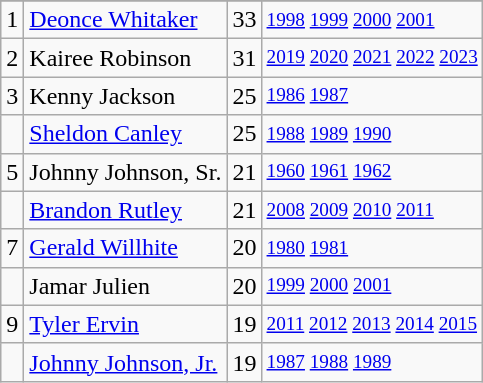<table class="wikitable">
<tr>
</tr>
<tr>
<td>1</td>
<td><a href='#'>Deonce Whitaker</a></td>
<td>33</td>
<td style="font-size:80%;"><a href='#'>1998</a> <a href='#'>1999</a> <a href='#'>2000</a> <a href='#'>2001</a></td>
</tr>
<tr>
<td>2</td>
<td>Kairee Robinson</td>
<td>31</td>
<td style="font-size:80%;"><a href='#'>2019</a> <a href='#'>2020</a> <a href='#'>2021</a> <a href='#'>2022</a> <a href='#'>2023</a></td>
</tr>
<tr>
<td>3</td>
<td>Kenny Jackson</td>
<td>25</td>
<td style="font-size:80%;"><a href='#'>1986</a> <a href='#'>1987</a></td>
</tr>
<tr>
<td></td>
<td><a href='#'>Sheldon Canley</a></td>
<td>25</td>
<td style="font-size:80%;"><a href='#'>1988</a> <a href='#'>1989</a> <a href='#'>1990</a></td>
</tr>
<tr>
<td>5</td>
<td>Johnny Johnson, Sr.</td>
<td>21</td>
<td style="font-size:80%;"><a href='#'>1960</a> <a href='#'>1961</a> <a href='#'>1962</a></td>
</tr>
<tr>
<td></td>
<td><a href='#'>Brandon Rutley</a></td>
<td>21</td>
<td style="font-size:80%;"><a href='#'>2008</a> <a href='#'>2009</a> <a href='#'>2010</a> <a href='#'>2011</a></td>
</tr>
<tr>
<td>7</td>
<td><a href='#'>Gerald Willhite</a></td>
<td>20</td>
<td style="font-size:80%;"><a href='#'>1980</a> <a href='#'>1981</a></td>
</tr>
<tr>
<td></td>
<td>Jamar Julien</td>
<td>20</td>
<td style="font-size:80%;"><a href='#'>1999</a> <a href='#'>2000</a> <a href='#'>2001</a></td>
</tr>
<tr>
<td>9</td>
<td><a href='#'>Tyler Ervin</a></td>
<td>19</td>
<td style="font-size:80%;"><a href='#'>2011</a> <a href='#'>2012</a> <a href='#'>2013</a> <a href='#'>2014</a> <a href='#'>2015</a></td>
</tr>
<tr>
<td></td>
<td><a href='#'>Johnny Johnson, Jr.</a></td>
<td>19</td>
<td style="font-size:80%;"><a href='#'>1987</a> <a href='#'>1988</a> <a href='#'>1989</a></td>
</tr>
</table>
